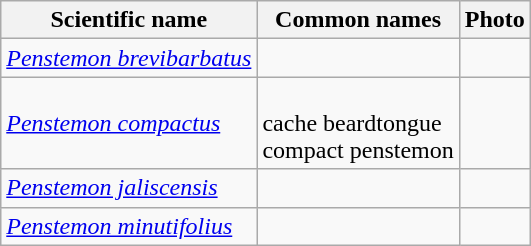<table class="sortable wikitable" id="AmbiguouSpecies">
<tr>
<th>Scientific name<br></th>
<th>Common names</th>
<th>Photo</th>
</tr>
<tr>
<td><em><a href='#'>Penstemon brevibarbatus</a></em><br></td>
<td></td>
<td></td>
</tr>
<tr>
<td><em><a href='#'>Penstemon compactus</a></em><br></td>
<td><br>cache beardtongue<br>
compact penstemon</td>
<td></td>
</tr>
<tr>
<td><em><a href='#'>Penstemon jaliscensis</a></em><br></td>
<td></td>
<td></td>
</tr>
<tr>
<td><em><a href='#'>Penstemon minutifolius</a></em><br></td>
<td></td>
<td></td>
</tr>
</table>
